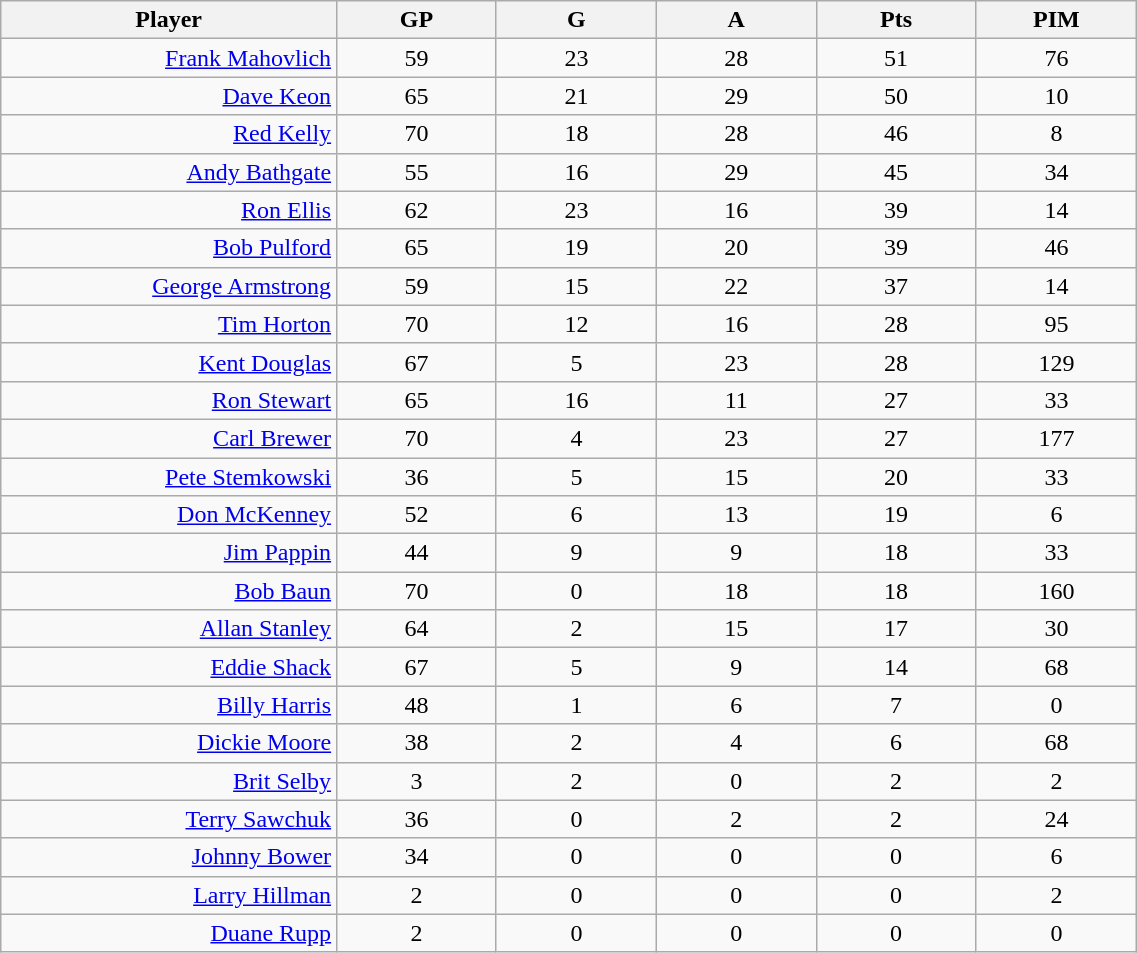<table class="wikitable sortable" width="60%">
<tr ALIGN="center">
<th bgcolor="#DDDDFF" width="10%">Player</th>
<th bgcolor="#DDDDFF" width="5%">GP</th>
<th bgcolor="#DDDDFF" width="5%">G</th>
<th bgcolor="#DDDDFF" width="5%">A</th>
<th bgcolor="#DDDDFF" width="5%">Pts</th>
<th bgcolor="#DDDDFF" width="5%">PIM</th>
</tr>
<tr align="center">
<td align="right"><a href='#'>Frank Mahovlich</a></td>
<td>59</td>
<td>23</td>
<td>28</td>
<td>51</td>
<td>76</td>
</tr>
<tr align="center">
<td align="right"><a href='#'>Dave Keon</a></td>
<td>65</td>
<td>21</td>
<td>29</td>
<td>50</td>
<td>10</td>
</tr>
<tr align="center">
<td align="right"><a href='#'>Red Kelly</a></td>
<td>70</td>
<td>18</td>
<td>28</td>
<td>46</td>
<td>8</td>
</tr>
<tr align="center">
<td align="right"><a href='#'>Andy Bathgate</a></td>
<td>55</td>
<td>16</td>
<td>29</td>
<td>45</td>
<td>34</td>
</tr>
<tr align="center">
<td align="right"><a href='#'>Ron Ellis</a></td>
<td>62</td>
<td>23</td>
<td>16</td>
<td>39</td>
<td>14</td>
</tr>
<tr align="center">
<td align="right"><a href='#'>Bob Pulford</a></td>
<td>65</td>
<td>19</td>
<td>20</td>
<td>39</td>
<td>46</td>
</tr>
<tr align="center">
<td align="right"><a href='#'>George Armstrong</a></td>
<td>59</td>
<td>15</td>
<td>22</td>
<td>37</td>
<td>14</td>
</tr>
<tr align="center">
<td align="right"><a href='#'>Tim Horton</a></td>
<td>70</td>
<td>12</td>
<td>16</td>
<td>28</td>
<td>95</td>
</tr>
<tr align="center">
<td align="right"><a href='#'>Kent Douglas</a></td>
<td>67</td>
<td>5</td>
<td>23</td>
<td>28</td>
<td>129</td>
</tr>
<tr align="center">
<td align="right"><a href='#'>Ron Stewart</a></td>
<td>65</td>
<td>16</td>
<td>11</td>
<td>27</td>
<td>33</td>
</tr>
<tr align="center">
<td align="right"><a href='#'>Carl Brewer</a></td>
<td>70</td>
<td>4</td>
<td>23</td>
<td>27</td>
<td>177</td>
</tr>
<tr align="center">
<td align="right"><a href='#'>Pete Stemkowski</a></td>
<td>36</td>
<td>5</td>
<td>15</td>
<td>20</td>
<td>33</td>
</tr>
<tr align="center">
<td align="right"><a href='#'>Don McKenney</a></td>
<td>52</td>
<td>6</td>
<td>13</td>
<td>19</td>
<td>6</td>
</tr>
<tr align="center">
<td align="right"><a href='#'>Jim Pappin</a></td>
<td>44</td>
<td>9</td>
<td>9</td>
<td>18</td>
<td>33</td>
</tr>
<tr align="center">
<td align="right"><a href='#'>Bob Baun</a></td>
<td>70</td>
<td>0</td>
<td>18</td>
<td>18</td>
<td>160</td>
</tr>
<tr align="center">
<td align="right"><a href='#'>Allan Stanley</a></td>
<td>64</td>
<td>2</td>
<td>15</td>
<td>17</td>
<td>30</td>
</tr>
<tr align="center">
<td align="right"><a href='#'>Eddie Shack</a></td>
<td>67</td>
<td>5</td>
<td>9</td>
<td>14</td>
<td>68</td>
</tr>
<tr align="center">
<td align="right"><a href='#'>Billy Harris</a></td>
<td>48</td>
<td>1</td>
<td>6</td>
<td>7</td>
<td>0</td>
</tr>
<tr align="center">
<td align="right"><a href='#'>Dickie Moore</a></td>
<td>38</td>
<td>2</td>
<td>4</td>
<td>6</td>
<td>68</td>
</tr>
<tr align="center">
<td align="right"><a href='#'>Brit Selby</a></td>
<td>3</td>
<td>2</td>
<td>0</td>
<td>2</td>
<td>2</td>
</tr>
<tr align="center">
<td align="right"><a href='#'>Terry Sawchuk</a></td>
<td>36</td>
<td>0</td>
<td>2</td>
<td>2</td>
<td>24</td>
</tr>
<tr align="center">
<td align="right"><a href='#'>Johnny Bower</a></td>
<td>34</td>
<td>0</td>
<td>0</td>
<td>0</td>
<td>6</td>
</tr>
<tr align="center">
<td align="right"><a href='#'>Larry Hillman</a></td>
<td>2</td>
<td>0</td>
<td>0</td>
<td>0</td>
<td>2</td>
</tr>
<tr align="center">
<td align="right"><a href='#'>Duane Rupp</a></td>
<td>2</td>
<td>0</td>
<td>0</td>
<td>0</td>
<td>0</td>
</tr>
</table>
